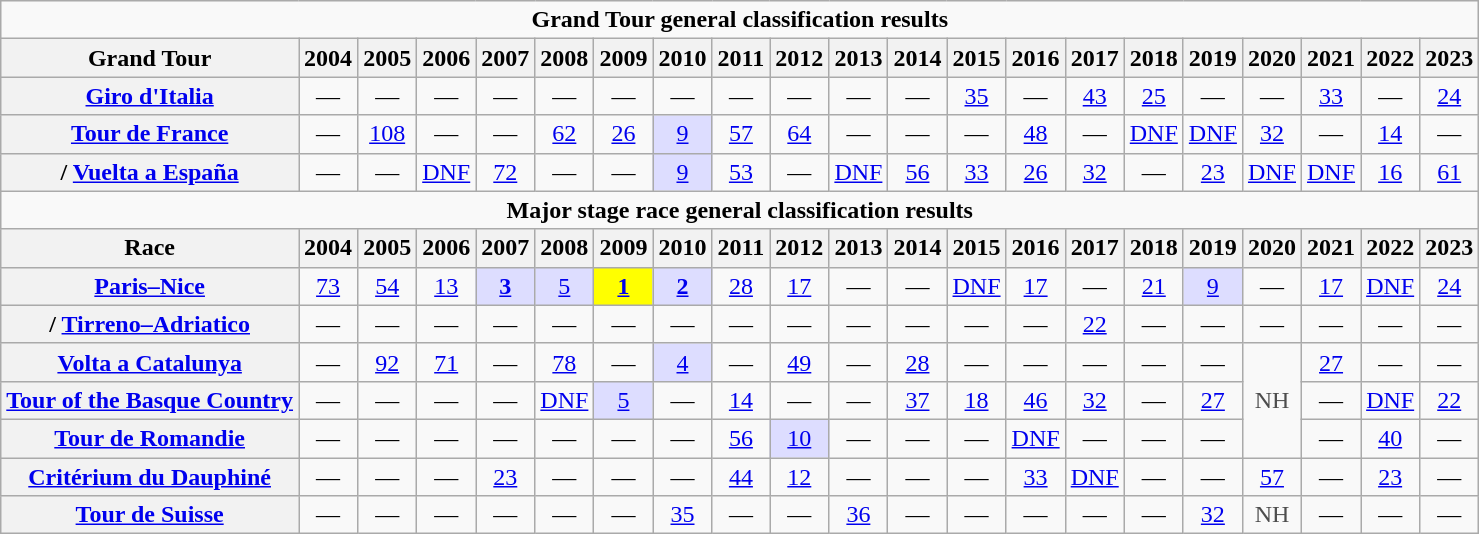<table class="wikitable plainrowheaders">
<tr>
<td colspan=25 align="center"><strong>Grand Tour general classification results</strong></td>
</tr>
<tr>
<th scope="col">Grand Tour</th>
<th scope="col">2004</th>
<th scope="col">2005</th>
<th scope="col">2006</th>
<th scope="col">2007</th>
<th scope="col">2008</th>
<th scope="col">2009</th>
<th scope="col">2010</th>
<th scope="col">2011</th>
<th scope="col">2012</th>
<th scope="col">2013</th>
<th scope="col">2014</th>
<th scope="col">2015</th>
<th scope="col">2016</th>
<th scope="col">2017</th>
<th scope="col">2018</th>
<th scope="col">2019</th>
<th scope="col">2020</th>
<th scope="col">2021</th>
<th scope="col">2022</th>
<th scope="col">2023</th>
</tr>
<tr style="text-align:center;">
<th scope="row"> <a href='#'>Giro d'Italia</a></th>
<td>—</td>
<td>—</td>
<td>—</td>
<td>—</td>
<td>—</td>
<td>—</td>
<td>—</td>
<td>—</td>
<td>—</td>
<td>—</td>
<td>—</td>
<td><a href='#'>35</a></td>
<td>—</td>
<td><a href='#'>43</a></td>
<td><a href='#'>25</a></td>
<td>—</td>
<td>—</td>
<td><a href='#'>33</a></td>
<td>—</td>
<td><a href='#'>24</a></td>
</tr>
<tr style="text-align:center;">
<th scope="row"> <a href='#'>Tour de France</a></th>
<td>—</td>
<td><a href='#'>108</a></td>
<td>—</td>
<td>—</td>
<td><a href='#'>62</a></td>
<td><a href='#'>26</a></td>
<td style="background:#ddf;"><a href='#'>9</a></td>
<td><a href='#'>57</a></td>
<td><a href='#'>64</a></td>
<td>—</td>
<td>—</td>
<td>—</td>
<td><a href='#'>48</a></td>
<td>—</td>
<td><a href='#'>DNF</a></td>
<td><a href='#'>DNF</a></td>
<td><a href='#'>32</a></td>
<td>—</td>
<td><a href='#'>14</a></td>
<td>—</td>
</tr>
<tr style="text-align:center;">
<th scope="row">/ <a href='#'>Vuelta a España</a></th>
<td>—</td>
<td>—</td>
<td><a href='#'>DNF</a></td>
<td><a href='#'>72</a></td>
<td>—</td>
<td>—</td>
<td style="background:#ddf;"><a href='#'>9</a></td>
<td><a href='#'>53</a></td>
<td>—</td>
<td><a href='#'>DNF</a></td>
<td><a href='#'>56</a></td>
<td><a href='#'>33</a></td>
<td><a href='#'>26</a></td>
<td><a href='#'>32</a></td>
<td>—</td>
<td><a href='#'>23</a></td>
<td><a href='#'>DNF</a></td>
<td><a href='#'>DNF</a></td>
<td><a href='#'>16</a></td>
<td><a href='#'>61</a></td>
</tr>
<tr>
<td colspan=25 align="center"><strong>Major stage race general classification results</strong></td>
</tr>
<tr>
<th scope="col">Race</th>
<th scope="col">2004</th>
<th scope="col">2005</th>
<th scope="col">2006</th>
<th scope="col">2007</th>
<th scope="col">2008</th>
<th scope="col">2009</th>
<th scope="col">2010</th>
<th scope="col">2011</th>
<th scope="col">2012</th>
<th scope="col">2013</th>
<th scope="col">2014</th>
<th scope="col">2015</th>
<th scope="col">2016</th>
<th scope="col">2017</th>
<th scope="col">2018</th>
<th scope="col">2019</th>
<th scope="col">2020</th>
<th scope="col">2021</th>
<th scope="col">2022</th>
<th scope="col">2023</th>
</tr>
<tr style="text-align:center;">
<th scope="row"> <a href='#'>Paris–Nice</a></th>
<td><a href='#'>73</a></td>
<td><a href='#'>54</a></td>
<td><a href='#'>13</a></td>
<td style="background:#ddf;"><a href='#'><strong>3</strong></a></td>
<td style="background:#ddf;"><a href='#'>5</a></td>
<td style="background:yellow;"><a href='#'><strong>1</strong></a></td>
<td style="background:#ddf;"><a href='#'><strong>2</strong></a></td>
<td><a href='#'>28</a></td>
<td><a href='#'>17</a></td>
<td>—</td>
<td>—</td>
<td><a href='#'>DNF</a></td>
<td><a href='#'>17</a></td>
<td>—</td>
<td><a href='#'>21</a></td>
<td style="background:#ddf;"><a href='#'>9</a></td>
<td>—</td>
<td><a href='#'>17</a></td>
<td><a href='#'>DNF</a></td>
<td><a href='#'>24</a></td>
</tr>
<tr align="center">
<th scope="row">/ <a href='#'>Tirreno–Adriatico</a></th>
<td>—</td>
<td>—</td>
<td>—</td>
<td>—</td>
<td>—</td>
<td>—</td>
<td>—</td>
<td>—</td>
<td>—</td>
<td>—</td>
<td>—</td>
<td>—</td>
<td>—</td>
<td><a href='#'>22</a></td>
<td>—</td>
<td>—</td>
<td>—</td>
<td>—</td>
<td>—</td>
<td>—</td>
</tr>
<tr align="center">
<th scope="row"> <a href='#'>Volta a Catalunya</a></th>
<td>—</td>
<td><a href='#'>92</a></td>
<td><a href='#'>71</a></td>
<td>—</td>
<td><a href='#'>78</a></td>
<td>—</td>
<td style="background:#ddf;"><a href='#'>4</a></td>
<td>—</td>
<td><a href='#'>49</a></td>
<td>—</td>
<td><a href='#'>28</a></td>
<td>—</td>
<td>—</td>
<td>—</td>
<td>—</td>
<td>—</td>
<td style="color:#4d4d4d;" rowspan=3>NH</td>
<td><a href='#'>27</a></td>
<td>—</td>
<td>—</td>
</tr>
<tr align="center">
<th scope="row"> <a href='#'>Tour of the Basque Country</a></th>
<td>—</td>
<td>—</td>
<td>—</td>
<td>—</td>
<td><a href='#'>DNF</a></td>
<td style="background:#ddf;"><a href='#'>5</a></td>
<td>—</td>
<td><a href='#'>14</a></td>
<td>—</td>
<td>—</td>
<td><a href='#'>37</a></td>
<td><a href='#'>18</a></td>
<td><a href='#'>46</a></td>
<td><a href='#'>32</a></td>
<td>—</td>
<td><a href='#'>27</a></td>
<td>—</td>
<td><a href='#'>DNF</a></td>
<td><a href='#'>22</a></td>
</tr>
<tr align="center">
<th scope="row"> <a href='#'>Tour de Romandie</a></th>
<td>—</td>
<td>—</td>
<td>—</td>
<td>—</td>
<td>—</td>
<td>—</td>
<td>—</td>
<td><a href='#'>56</a></td>
<td style="background:#ddf;"><a href='#'>10</a></td>
<td>—</td>
<td>—</td>
<td>—</td>
<td><a href='#'>DNF</a></td>
<td>—</td>
<td>—</td>
<td>—</td>
<td>—</td>
<td><a href='#'>40</a></td>
<td>—</td>
</tr>
<tr align="center">
<th scope="row"> <a href='#'>Critérium du Dauphiné</a></th>
<td>—</td>
<td>—</td>
<td>—</td>
<td><a href='#'>23</a></td>
<td>—</td>
<td>—</td>
<td>—</td>
<td><a href='#'>44</a></td>
<td><a href='#'>12</a></td>
<td>—</td>
<td>—</td>
<td>—</td>
<td><a href='#'>33</a></td>
<td><a href='#'>DNF</a></td>
<td>—</td>
<td>—</td>
<td><a href='#'>57</a></td>
<td>—</td>
<td><a href='#'>23</a></td>
<td>—</td>
</tr>
<tr align="center">
<th scope="row"> <a href='#'>Tour de Suisse</a></th>
<td>—</td>
<td>—</td>
<td>—</td>
<td>—</td>
<td>—</td>
<td>—</td>
<td><a href='#'>35</a></td>
<td>—</td>
<td>—</td>
<td><a href='#'>36</a></td>
<td>—</td>
<td>—</td>
<td>—</td>
<td>—</td>
<td>—</td>
<td><a href='#'>32</a></td>
<td style="color:#4d4d4d;">NH</td>
<td>—</td>
<td>—</td>
<td>—</td>
</tr>
</table>
